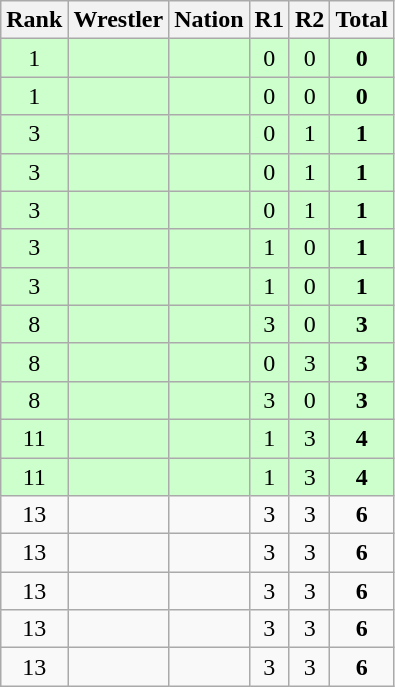<table class="wikitable sortable" style="text-align:center;">
<tr>
<th>Rank</th>
<th>Wrestler</th>
<th>Nation</th>
<th>R1</th>
<th>R2</th>
<th>Total</th>
</tr>
<tr style="background:#cfc;">
<td>1</td>
<td align=left></td>
<td align=left></td>
<td>0</td>
<td>0</td>
<td><strong>0</strong></td>
</tr>
<tr style="background:#cfc;">
<td>1</td>
<td align=left></td>
<td align=left></td>
<td>0</td>
<td>0</td>
<td><strong>0</strong></td>
</tr>
<tr style="background:#cfc;">
<td>3</td>
<td align=left></td>
<td align=left></td>
<td>0</td>
<td>1</td>
<td><strong>1</strong></td>
</tr>
<tr style="background:#cfc;">
<td>3</td>
<td align=left></td>
<td align=left></td>
<td>0</td>
<td>1</td>
<td><strong>1</strong></td>
</tr>
<tr style="background:#cfc;">
<td>3</td>
<td align=left></td>
<td align=left></td>
<td>0</td>
<td>1</td>
<td><strong>1</strong></td>
</tr>
<tr style="background:#cfc;">
<td>3</td>
<td align=left></td>
<td align=left></td>
<td>1</td>
<td>0</td>
<td><strong>1</strong></td>
</tr>
<tr style="background:#cfc;">
<td>3</td>
<td align=left></td>
<td align=left></td>
<td>1</td>
<td>0</td>
<td><strong>1</strong></td>
</tr>
<tr style="background:#cfc;">
<td>8</td>
<td align=left></td>
<td align=left></td>
<td>3</td>
<td>0</td>
<td><strong>3</strong></td>
</tr>
<tr style="background:#cfc;">
<td>8</td>
<td align=left></td>
<td align=left></td>
<td>0</td>
<td>3</td>
<td><strong>3</strong></td>
</tr>
<tr style="background:#cfc;">
<td>8</td>
<td align=left></td>
<td align=left></td>
<td>3</td>
<td>0</td>
<td><strong>3</strong></td>
</tr>
<tr style="background:#cfc;">
<td>11</td>
<td align=left></td>
<td align=left></td>
<td>1</td>
<td>3</td>
<td><strong>4</strong></td>
</tr>
<tr style="background:#cfc;">
<td>11</td>
<td align=left></td>
<td align=left></td>
<td>1</td>
<td>3</td>
<td><strong>4</strong></td>
</tr>
<tr>
<td>13</td>
<td align=left></td>
<td align=left></td>
<td>3</td>
<td>3</td>
<td><strong>6</strong></td>
</tr>
<tr>
<td>13</td>
<td align=left></td>
<td align=left></td>
<td>3</td>
<td>3</td>
<td><strong>6</strong></td>
</tr>
<tr>
<td>13</td>
<td align=left></td>
<td align=left></td>
<td>3</td>
<td>3</td>
<td><strong>6</strong></td>
</tr>
<tr>
<td>13</td>
<td align=left></td>
<td align=left></td>
<td>3</td>
<td>3</td>
<td><strong>6</strong></td>
</tr>
<tr>
<td>13</td>
<td align=left></td>
<td align=left></td>
<td>3</td>
<td>3</td>
<td><strong>6</strong></td>
</tr>
</table>
